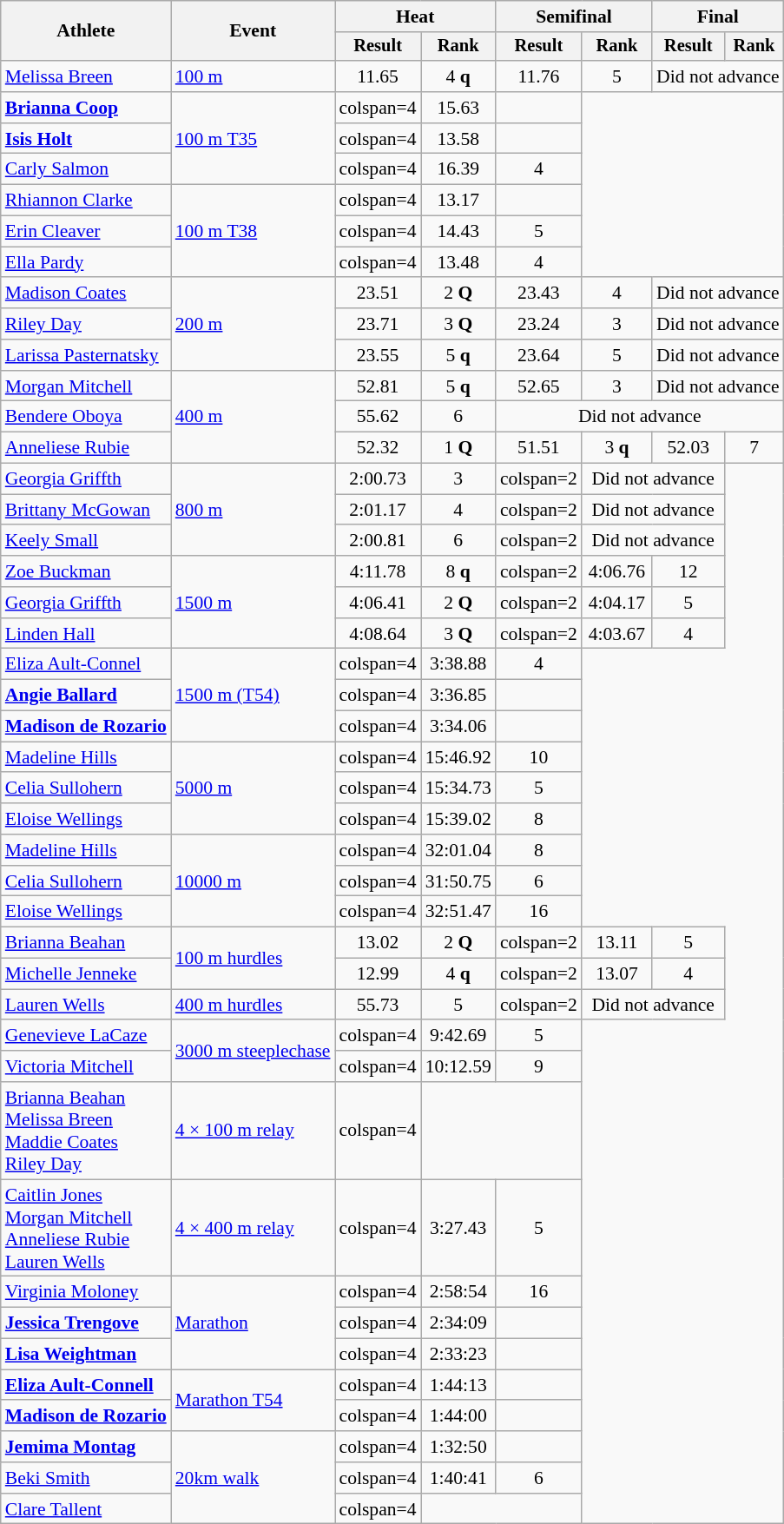<table class=wikitable style=font-size:90%;text-align:center>
<tr>
<th rowspan=2>Athlete</th>
<th rowspan=2>Event</th>
<th colspan=2>Heat</th>
<th colspan=2>Semifinal</th>
<th colspan=2>Final</th>
</tr>
<tr style=font-size:95%>
<th>Result</th>
<th>Rank</th>
<th>Result</th>
<th>Rank</th>
<th>Result</th>
<th>Rank</th>
</tr>
<tr>
<td align=left><a href='#'>Melissa Breen</a></td>
<td align=left><a href='#'>100 m</a></td>
<td>11.65</td>
<td>4 <strong>q</strong></td>
<td>11.76</td>
<td>5</td>
<td colspan=2>Did not advance</td>
</tr>
<tr>
<td align=left><strong><a href='#'>Brianna Coop</a></strong></td>
<td align=left rowspan=3><a href='#'>100 m T35</a></td>
<td>colspan=4 </td>
<td>15.63</td>
<td></td>
</tr>
<tr>
<td align=left><strong><a href='#'>Isis Holt</a></strong></td>
<td>colspan=4 </td>
<td>13.58</td>
<td></td>
</tr>
<tr>
<td align=left><a href='#'>Carly Salmon</a></td>
<td>colspan=4 </td>
<td>16.39</td>
<td>4</td>
</tr>
<tr>
<td align=left><a href='#'>Rhiannon Clarke</a></td>
<td align=left rowspan=3><a href='#'>100 m T38</a></td>
<td>colspan=4 </td>
<td>13.17</td>
<td></td>
</tr>
<tr>
<td align=left><a href='#'>Erin Cleaver</a></td>
<td>colspan=4 </td>
<td>14.43</td>
<td>5</td>
</tr>
<tr>
<td align=left><a href='#'>Ella Pardy</a></td>
<td>colspan=4 </td>
<td>13.48</td>
<td>4</td>
</tr>
<tr>
<td align=left><a href='#'>Madison Coates</a></td>
<td align=left rowspan=3><a href='#'>200 m</a></td>
<td>23.51</td>
<td>2 <strong>Q</strong></td>
<td>23.43</td>
<td>4</td>
<td colspan=2>Did not advance</td>
</tr>
<tr>
<td align=left><a href='#'>Riley Day</a></td>
<td>23.71</td>
<td>3 <strong>Q</strong></td>
<td>23.24</td>
<td>3</td>
<td colspan=2>Did not advance</td>
</tr>
<tr>
<td align=left><a href='#'>Larissa Pasternatsky</a></td>
<td>23.55</td>
<td>5 <strong>q</strong></td>
<td>23.64</td>
<td>5</td>
<td colspan=2>Did not advance</td>
</tr>
<tr>
<td align=left><a href='#'>Morgan Mitchell</a></td>
<td align=left rowspan=3><a href='#'>400 m</a></td>
<td>52.81</td>
<td>5 <strong>q</strong></td>
<td>52.65</td>
<td>3</td>
<td colspan=2>Did not advance</td>
</tr>
<tr>
<td align=left><a href='#'>Bendere Oboya</a></td>
<td>55.62</td>
<td>6</td>
<td colspan=4>Did not advance</td>
</tr>
<tr>
<td align=left><a href='#'>Anneliese Rubie</a></td>
<td>52.32</td>
<td>1 <strong>Q</strong></td>
<td>51.51</td>
<td>3 <strong>q</strong></td>
<td>52.03</td>
<td>7</td>
</tr>
<tr>
<td align=left><a href='#'>Georgia Griffth</a></td>
<td align=left rowspan=3><a href='#'>800 m</a></td>
<td>2:00.73</td>
<td>3</td>
<td>colspan=2 </td>
<td colspan=2>Did not advance</td>
</tr>
<tr>
<td align=left><a href='#'>Brittany McGowan</a></td>
<td>2:01.17</td>
<td>4</td>
<td>colspan=2 </td>
<td colspan=2>Did not advance</td>
</tr>
<tr>
<td align=left><a href='#'>Keely Small</a></td>
<td>2:00.81</td>
<td>6</td>
<td>colspan=2 </td>
<td colspan=2>Did not advance</td>
</tr>
<tr>
<td align=left><a href='#'>Zoe Buckman</a></td>
<td align=left rowspan=3><a href='#'>1500 m</a></td>
<td>4:11.78</td>
<td>8 <strong>q</strong></td>
<td>colspan=2 </td>
<td>4:06.76</td>
<td>12</td>
</tr>
<tr>
<td align=left><a href='#'>Georgia Griffth</a></td>
<td>4:06.41</td>
<td>2 <strong>Q</strong></td>
<td>colspan=2 </td>
<td>4:04.17</td>
<td>5</td>
</tr>
<tr>
<td align=left><a href='#'>Linden Hall</a></td>
<td>4:08.64</td>
<td>3 <strong>Q</strong></td>
<td>colspan=2 </td>
<td>4:03.67</td>
<td>4</td>
</tr>
<tr>
<td align=left><a href='#'>Eliza Ault-Connel</a></td>
<td align=left rowspan=3><a href='#'>1500 m (T54)</a></td>
<td>colspan=4 </td>
<td>3:38.88</td>
<td>4</td>
</tr>
<tr>
<td align=left><strong><a href='#'>Angie Ballard</a></strong></td>
<td>colspan=4 </td>
<td>3:36.85</td>
<td></td>
</tr>
<tr>
<td align=left><strong><a href='#'>Madison de Rozario</a></strong></td>
<td>colspan=4 </td>
<td>3:34.06</td>
<td></td>
</tr>
<tr>
<td align=left><a href='#'>Madeline Hills</a></td>
<td align=left rowspan=3><a href='#'>5000 m</a></td>
<td>colspan=4 </td>
<td>15:46.92</td>
<td>10</td>
</tr>
<tr>
<td align=left><a href='#'>Celia Sullohern</a></td>
<td>colspan=4 </td>
<td>15:34.73</td>
<td>5</td>
</tr>
<tr>
<td align=left><a href='#'>Eloise Wellings</a></td>
<td>colspan=4 </td>
<td>15:39.02</td>
<td>8</td>
</tr>
<tr>
<td align=left><a href='#'>Madeline Hills</a></td>
<td align=left rowspan=3><a href='#'>10000 m</a></td>
<td>colspan=4 </td>
<td>32:01.04</td>
<td>8</td>
</tr>
<tr>
<td align=left><a href='#'>Celia Sullohern</a></td>
<td>colspan=4 </td>
<td>31:50.75</td>
<td>6</td>
</tr>
<tr>
<td align=left><a href='#'>Eloise Wellings</a></td>
<td>colspan=4 </td>
<td>32:51.47</td>
<td>16</td>
</tr>
<tr>
<td align=left><a href='#'>Brianna Beahan</a></td>
<td align=left rowspan=2><a href='#'>100 m hurdles</a></td>
<td>13.02</td>
<td>2 <strong>Q</strong></td>
<td>colspan=2 </td>
<td>13.11</td>
<td>5</td>
</tr>
<tr>
<td align=left><a href='#'>Michelle Jenneke</a></td>
<td>12.99</td>
<td>4 <strong>q</strong></td>
<td>colspan=2 </td>
<td>13.07</td>
<td>4</td>
</tr>
<tr>
<td align=left><a href='#'>Lauren Wells</a></td>
<td align=left><a href='#'>400 m hurdles</a></td>
<td>55.73</td>
<td>5</td>
<td>colspan=2 </td>
<td colspan=2>Did not advance</td>
</tr>
<tr>
<td align=left><a href='#'>Genevieve LaCaze</a></td>
<td align=left rowspan=2><a href='#'>3000 m steeplechase</a></td>
<td>colspan=4 </td>
<td>9:42.69</td>
<td>5</td>
</tr>
<tr>
<td align=left><a href='#'>Victoria Mitchell</a></td>
<td>colspan=4 </td>
<td>10:12.59</td>
<td>9</td>
</tr>
<tr>
<td align=left><a href='#'>Brianna Beahan</a><br><a href='#'>Melissa Breen</a><br><a href='#'>Maddie Coates</a><br><a href='#'>Riley Day</a></td>
<td align=left><a href='#'>4 × 100 m relay</a></td>
<td>colspan=4 </td>
<td colspan=2></td>
</tr>
<tr>
<td align=left><a href='#'>Caitlin Jones</a><br><a href='#'>Morgan Mitchell</a><br><a href='#'>Anneliese Rubie</a><br><a href='#'>Lauren Wells</a></td>
<td align=left><a href='#'>4 × 400 m relay</a></td>
<td>colspan=4 </td>
<td>3:27.43</td>
<td>5</td>
</tr>
<tr>
<td align=left><a href='#'>Virginia Moloney</a></td>
<td align=left rowspan=3><a href='#'>Marathon</a></td>
<td>colspan=4 </td>
<td>2:58:54</td>
<td>16</td>
</tr>
<tr>
<td align=left><strong><a href='#'>Jessica Trengove</a></strong></td>
<td>colspan=4 </td>
<td>2:34:09</td>
<td></td>
</tr>
<tr>
<td align=left><strong><a href='#'>Lisa Weightman</a></strong></td>
<td>colspan=4 </td>
<td>2:33:23</td>
<td></td>
</tr>
<tr>
<td align=left><strong><a href='#'>Eliza Ault-Connell</a></strong></td>
<td align=left rowspan=2><a href='#'>Marathon T54</a></td>
<td>colspan=4 </td>
<td>1:44:13</td>
<td></td>
</tr>
<tr>
<td align=left><strong><a href='#'>Madison de Rozario</a></strong></td>
<td>colspan=4 </td>
<td>1:44:00</td>
<td></td>
</tr>
<tr>
<td align=left><strong><a href='#'>Jemima Montag</a></strong></td>
<td align=left rowspan=3><a href='#'>20km walk</a></td>
<td>colspan=4 </td>
<td>1:32:50</td>
<td></td>
</tr>
<tr>
<td align=left><a href='#'>Beki Smith</a></td>
<td>colspan=4 </td>
<td>1:40:41</td>
<td>6</td>
</tr>
<tr>
<td align=left><a href='#'>Clare Tallent</a></td>
<td>colspan=4 </td>
<td colspan=2></td>
</tr>
</table>
